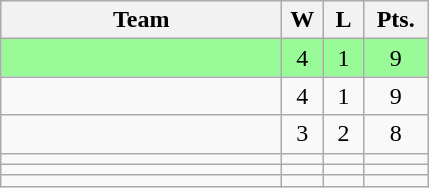<table class="wikitable" style="text-align:center">
<tr>
<th width=180px>Team</th>
<th width=20px>W</th>
<th width=20px>L</th>
<th width=35px>Pts.</th>
</tr>
<tr bgcolor="#98fb98">
<td align=left></td>
<td>4</td>
<td>1</td>
<td>9</td>
</tr>
<tr>
<td align=left></td>
<td>4</td>
<td>1</td>
<td>9</td>
</tr>
<tr>
<td align=left></td>
<td>3</td>
<td>2</td>
<td>8</td>
</tr>
<tr>
<td align=left></td>
<td></td>
<td></td>
<td></td>
</tr>
<tr>
<td align=left></td>
<td></td>
<td></td>
<td></td>
</tr>
<tr>
<td align=left></td>
<td></td>
<td></td>
<td></td>
</tr>
</table>
